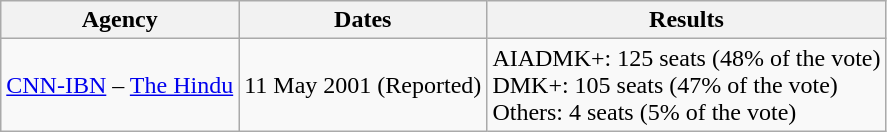<table class="wikitable">
<tr>
<th>Agency</th>
<th>Dates</th>
<th>Results</th>
</tr>
<tr>
<td><a href='#'>CNN-IBN</a> – <a href='#'>The Hindu</a></td>
<td>11 May 2001 (Reported)</td>
<td>AIADMK+: 125 seats (48% of the vote)<br>DMK+: 105 seats (47% of the vote)<br>Others: 4 seats (5% of the vote) </td>
</tr>
</table>
